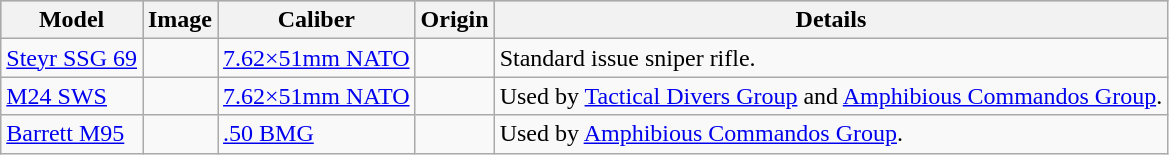<table class="wikitable">
<tr style="background:#aabccc;">
<th>Model</th>
<th>Image</th>
<th>Caliber</th>
<th>Origin</th>
<th>Details</th>
</tr>
<tr>
<td><a href='#'>Steyr SSG 69</a></td>
<td></td>
<td><a href='#'>7.62×51mm NATO</a></td>
<td></td>
<td>Standard issue sniper rifle.</td>
</tr>
<tr>
<td><a href='#'>M24 SWS</a></td>
<td></td>
<td><a href='#'>7.62×51mm NATO</a></td>
<td></td>
<td>Used by <a href='#'>Tactical Divers Group</a> and <a href='#'>Amphibious Commandos Group</a>.</td>
</tr>
<tr>
<td><a href='#'>Barrett M95</a></td>
<td></td>
<td><a href='#'>.50 BMG</a></td>
<td></td>
<td>Used by <a href='#'>Amphibious Commandos Group</a>.</td>
</tr>
</table>
